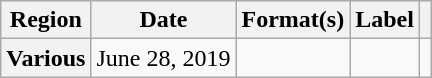<table class="wikitable plainrowheaders">
<tr>
<th scope="col">Region</th>
<th scope="col">Date</th>
<th scope="col">Format(s)</th>
<th scope="col">Label</th>
<th scope="col"></th>
</tr>
<tr>
<th scope="row">Various</th>
<td rowspan="2">June 28, 2019</td>
<td></td>
<td rowspan="2"></td>
<td style="text-align:center;"></td>
</tr>
</table>
